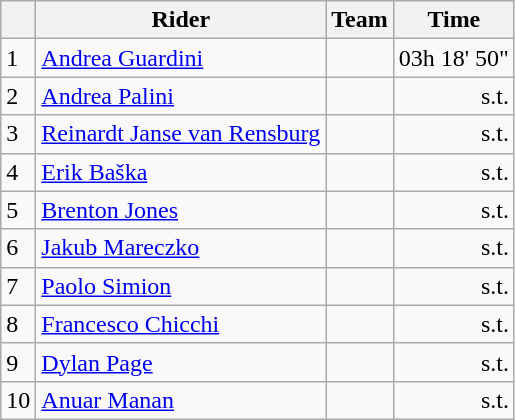<table class=wikitable>
<tr>
<th></th>
<th>Rider</th>
<th>Team</th>
<th>Time</th>
</tr>
<tr>
<td>1</td>
<td> <a href='#'>Andrea Guardini</a> </td>
<td></td>
<td align=right>03h 18' 50"</td>
</tr>
<tr>
<td>2</td>
<td> <a href='#'>Andrea Palini</a></td>
<td></td>
<td align=right>s.t.</td>
</tr>
<tr>
<td>3</td>
<td> <a href='#'>Reinardt Janse van Rensburg</a></td>
<td></td>
<td align=right>s.t.</td>
</tr>
<tr>
<td>4</td>
<td> <a href='#'>Erik Baška</a></td>
<td></td>
<td align=right>s.t.</td>
</tr>
<tr>
<td>5</td>
<td> <a href='#'>Brenton Jones</a></td>
<td></td>
<td align=right>s.t.</td>
</tr>
<tr>
<td>6</td>
<td> <a href='#'>Jakub Mareczko</a></td>
<td></td>
<td align=right>s.t.</td>
</tr>
<tr>
<td>7</td>
<td> <a href='#'>Paolo Simion</a></td>
<td></td>
<td align=right>s.t.</td>
</tr>
<tr>
<td>8</td>
<td> <a href='#'>Francesco Chicchi</a></td>
<td></td>
<td align=right>s.t.</td>
</tr>
<tr>
<td>9</td>
<td> <a href='#'>Dylan Page</a></td>
<td></td>
<td align=right>s.t.</td>
</tr>
<tr>
<td>10</td>
<td> <a href='#'>Anuar Manan</a></td>
<td></td>
<td align=right>s.t.</td>
</tr>
</table>
